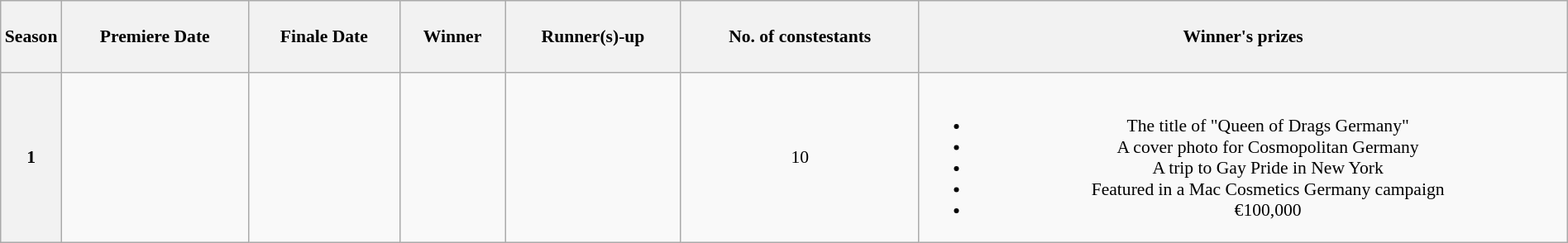<table class="wikitable" style="font-size:90%; width:100%; text-align:center">
<tr style="height: 4em;">
<th style="width:2em;">Season</th>
<th>Premiere Date</th>
<th>Finale Date</th>
<th>Winner</th>
<th>Runner(s)-up</th>
<th>No. of constestants</th>
<th>Winner's prizes</th>
</tr>
<tr>
<th><strong>1</strong></th>
<td></td>
<td></td>
<td></td>
<td></td>
<td>10</td>
<td><br><ul><li>The title of "Queen of Drags Germany"</li><li>A cover photo for Cosmopolitan Germany</li><li>A trip to Gay Pride in New York</li><li>Featured in a Mac Cosmetics Germany campaign</li><li>€100,000</li></ul></td>
</tr>
</table>
